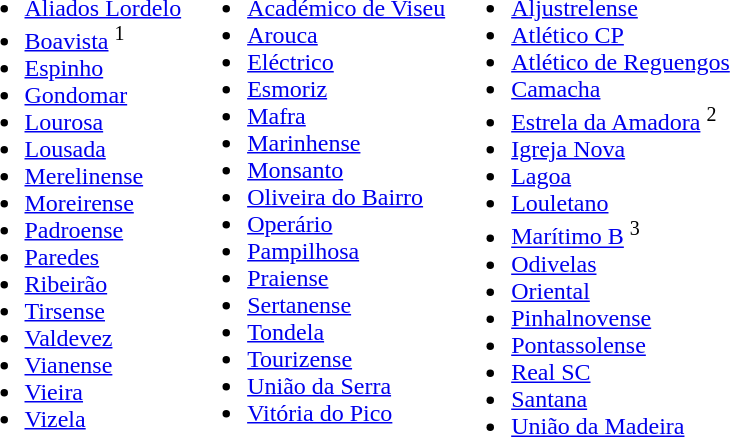<table>
<tr style="vertical-align: top;">
<td><br><ul><li><a href='#'>Aliados Lordelo</a></li><li><a href='#'>Boavista</a> <sup>1</sup></li><li><a href='#'>Espinho</a></li><li><a href='#'>Gondomar</a></li><li><a href='#'>Lourosa</a></li><li><a href='#'>Lousada</a></li><li><a href='#'>Merelinense</a></li><li><a href='#'>Moreirense</a></li><li><a href='#'>Padroense</a></li><li><a href='#'>Paredes</a></li><li><a href='#'>Ribeirão</a></li><li><a href='#'>Tirsense</a></li><li><a href='#'>Valdevez</a></li><li><a href='#'>Vianense</a></li><li><a href='#'>Vieira</a></li><li><a href='#'>Vizela</a></li></ul></td>
<td><br><ul><li><a href='#'>Académico de Viseu</a></li><li><a href='#'>Arouca</a></li><li><a href='#'>Eléctrico</a></li><li><a href='#'>Esmoriz</a></li><li><a href='#'>Mafra</a></li><li><a href='#'>Marinhense</a></li><li><a href='#'>Monsanto</a></li><li><a href='#'>Oliveira do Bairro</a></li><li><a href='#'>Operário</a></li><li><a href='#'>Pampilhosa</a></li><li><a href='#'>Praiense</a></li><li><a href='#'>Sertanense</a></li><li><a href='#'>Tondela</a></li><li><a href='#'>Tourizense</a></li><li><a href='#'>União da Serra</a></li><li><a href='#'>Vitória do Pico</a></li></ul></td>
<td><br><ul><li><a href='#'>Aljustrelense</a></li><li><a href='#'>Atlético CP</a></li><li><a href='#'>Atlético de Reguengos</a></li><li><a href='#'>Camacha</a></li><li><a href='#'>Estrela da Amadora</a> <sup>2</sup></li><li><a href='#'>Igreja Nova</a></li><li><a href='#'>Lagoa</a></li><li><a href='#'>Louletano</a></li><li><a href='#'>Marítimo B</a> <sup>3</sup></li><li><a href='#'>Odivelas</a></li><li><a href='#'>Oriental</a></li><li><a href='#'>Pinhalnovense</a></li><li><a href='#'>Pontassolense</a></li><li><a href='#'>Real SC</a></li><li><a href='#'>Santana</a></li><li><a href='#'>União da Madeira</a></li></ul></td>
</tr>
</table>
